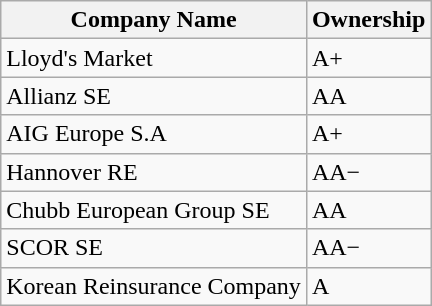<table class="wikitable">
<tr>
<th>Company Name</th>
<th>Ownership</th>
</tr>
<tr>
<td>Lloyd's Market</td>
<td>A+</td>
</tr>
<tr>
<td>Allianz SE</td>
<td>AA</td>
</tr>
<tr>
<td>AIG Europe S.A</td>
<td>A+</td>
</tr>
<tr>
<td>Hannover RE</td>
<td>AA−</td>
</tr>
<tr>
<td>Chubb European Group SE</td>
<td>AA</td>
</tr>
<tr>
<td>SCOR SE</td>
<td>AA−</td>
</tr>
<tr>
<td>Korean Reinsurance Company</td>
<td>A</td>
</tr>
</table>
